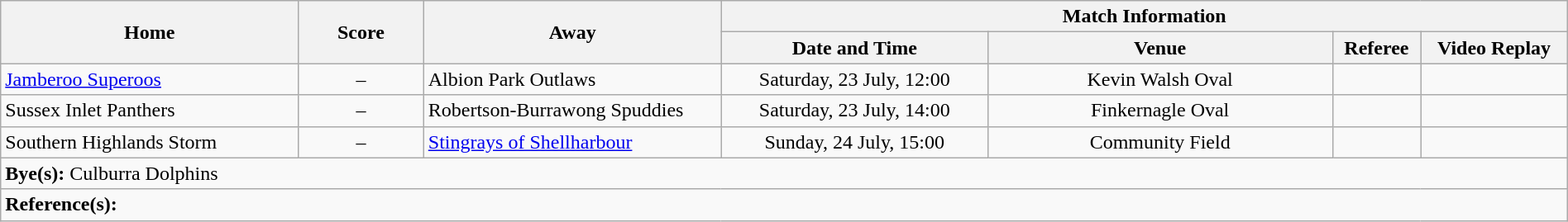<table class="wikitable" width="100% text-align:center;">
<tr>
<th rowspan="2" width="19%">Home</th>
<th rowspan="2" width="8%">Score</th>
<th rowspan="2" width="19%">Away</th>
<th colspan="4">Match Information</th>
</tr>
<tr bgcolor="#CCCCCC">
<th width="17%">Date and Time</th>
<th width="22%">Venue</th>
<th>Referee</th>
<th>Video Replay</th>
</tr>
<tr>
<td> <a href='#'>Jamberoo Superoos</a></td>
<td style="text-align:center;">–</td>
<td> Albion Park Outlaws</td>
<td style="text-align:center;">Saturday, 23 July, 12:00</td>
<td style="text-align:center;">Kevin Walsh Oval</td>
<td style="text-align:center;"></td>
<td style="text-align:center;"></td>
</tr>
<tr>
<td> Sussex Inlet Panthers</td>
<td style="text-align:center;">–</td>
<td> Robertson-Burrawong Spuddies</td>
<td style="text-align:center;">Saturday, 23 July, 14:00</td>
<td style="text-align:center;">Finkernagle Oval</td>
<td style="text-align:center;"></td>
<td style="text-align:center;"></td>
</tr>
<tr>
<td> Southern Highlands Storm</td>
<td style="text-align:center;">–</td>
<td> <a href='#'>Stingrays of Shellharbour</a></td>
<td style="text-align:center;">Sunday, 24 July, 15:00</td>
<td style="text-align:center;">Community Field</td>
<td style="text-align:center;"></td>
<td style="text-align:center;"></td>
</tr>
<tr>
<td colspan="7"><strong>Bye(s):</strong>  Culburra Dolphins</td>
</tr>
<tr>
<td colspan="7"><strong>Reference(s):</strong></td>
</tr>
</table>
